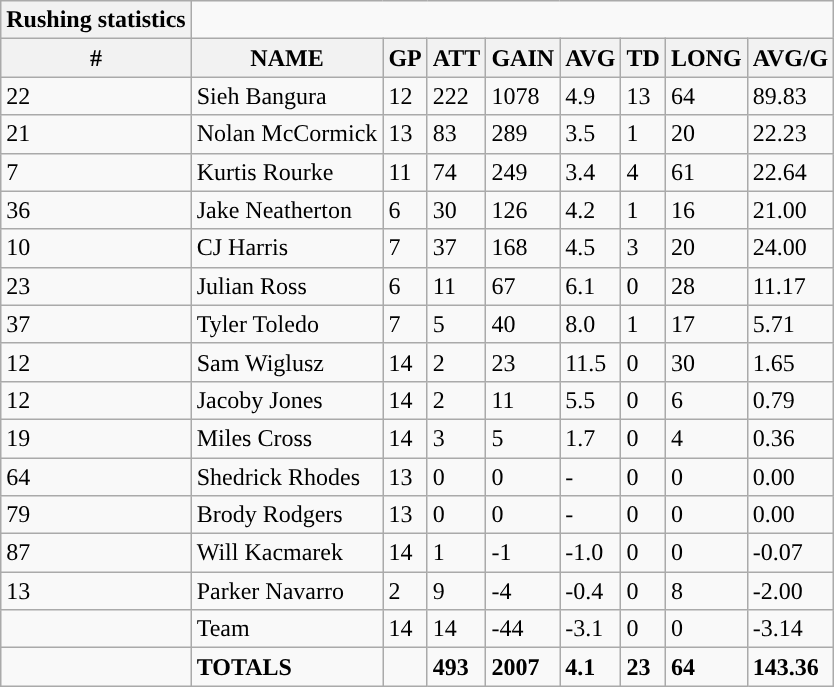<table class="wikitable collapsible">
<tr>
<th style="text-align:center; ">Rushing statistics</th>
</tr>
<tr>
<th>#</th>
<th>NAME</th>
<th>GP</th>
<th>ATT</th>
<th>GAIN</th>
<th>AVG</th>
<th>TD</th>
<th>LONG</th>
<th>AVG/G</th>
</tr>
<tr>
<td>22</td>
<td>Sieh Bangura</td>
<td>12</td>
<td>222</td>
<td>1078</td>
<td>4.9</td>
<td>13</td>
<td>64</td>
<td>89.83</td>
</tr>
<tr>
<td>21</td>
<td>Nolan McCormick</td>
<td>13</td>
<td>83</td>
<td>289</td>
<td>3.5</td>
<td>1</td>
<td>20</td>
<td>22.23</td>
</tr>
<tr>
<td>7</td>
<td>Kurtis Rourke</td>
<td>11</td>
<td>74</td>
<td>249</td>
<td>3.4</td>
<td>4</td>
<td>61</td>
<td>22.64</td>
</tr>
<tr>
<td>36</td>
<td>Jake Neatherton</td>
<td>6</td>
<td>30</td>
<td>126</td>
<td>4.2</td>
<td>1</td>
<td>16</td>
<td>21.00</td>
</tr>
<tr>
<td>10</td>
<td>CJ Harris</td>
<td>7</td>
<td>37</td>
<td>168</td>
<td>4.5</td>
<td>3</td>
<td>20</td>
<td>24.00</td>
</tr>
<tr>
<td>23</td>
<td>Julian Ross</td>
<td>6</td>
<td>11</td>
<td>67</td>
<td>6.1</td>
<td>0</td>
<td>28</td>
<td>11.17</td>
</tr>
<tr>
<td>37</td>
<td>Tyler Toledo</td>
<td>7</td>
<td>5</td>
<td>40</td>
<td>8.0</td>
<td>1</td>
<td>17</td>
<td>5.71</td>
</tr>
<tr>
<td>12</td>
<td>Sam Wiglusz</td>
<td>14</td>
<td>2</td>
<td>23</td>
<td>11.5</td>
<td>0</td>
<td>30</td>
<td>1.65</td>
</tr>
<tr>
<td>12</td>
<td>Jacoby Jones</td>
<td>14</td>
<td>2</td>
<td>11</td>
<td>5.5</td>
<td>0</td>
<td>6</td>
<td>0.79</td>
</tr>
<tr>
<td>19</td>
<td>Miles Cross</td>
<td>14</td>
<td>3</td>
<td>5</td>
<td>1.7</td>
<td>0</td>
<td>4</td>
<td>0.36</td>
</tr>
<tr>
<td>64</td>
<td>Shedrick Rhodes</td>
<td>13</td>
<td>0</td>
<td>0</td>
<td>-</td>
<td>0</td>
<td>0</td>
<td>0.00</td>
</tr>
<tr>
<td>79</td>
<td>Brody Rodgers</td>
<td>13</td>
<td>0</td>
<td>0</td>
<td>-</td>
<td>0</td>
<td>0</td>
<td>0.00</td>
</tr>
<tr>
<td>87</td>
<td>Will Kacmarek</td>
<td>14</td>
<td>1</td>
<td>-1</td>
<td>-1.0</td>
<td>0</td>
<td>0</td>
<td>-0.07</td>
</tr>
<tr>
<td>13</td>
<td>Parker Navarro</td>
<td>2</td>
<td>9</td>
<td>-4</td>
<td>-0.4</td>
<td>0</td>
<td>8</td>
<td>-2.00</td>
</tr>
<tr>
<td></td>
<td>Team</td>
<td>14</td>
<td>14</td>
<td>-44</td>
<td>-3.1</td>
<td>0</td>
<td>0</td>
<td>-3.14</td>
</tr>
<tr>
<td></td>
<td><strong>TOTALS</strong></td>
<td></td>
<td><strong>493</strong></td>
<td><strong>2007</strong></td>
<td><strong>4.1</strong></td>
<td><strong>23</strong></td>
<td><strong>64</strong></td>
<td><strong>143.36</strong></td>
</tr>
</table>
